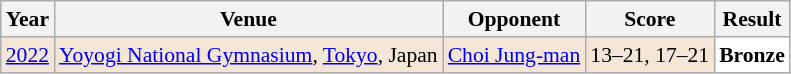<table class="sortable wikitable" style="font-size: 90%;">
<tr>
<th>Year</th>
<th>Venue</th>
<th>Opponent</th>
<th>Score</th>
<th>Result</th>
</tr>
<tr style="background:#F3E6D7">
<td align="center"><a href='#'>2022</a></td>
<td align="left"><a href='#'>Yoyogi National Gymnasium</a>, <a href='#'>Tokyo</a>, Japan</td>
<td align="left"> <a href='#'>Choi Jung-man</a></td>
<td align="left">13–21, 17–21</td>
<td style="text-align:left; background:white"> <strong>Bronze</strong></td>
</tr>
</table>
